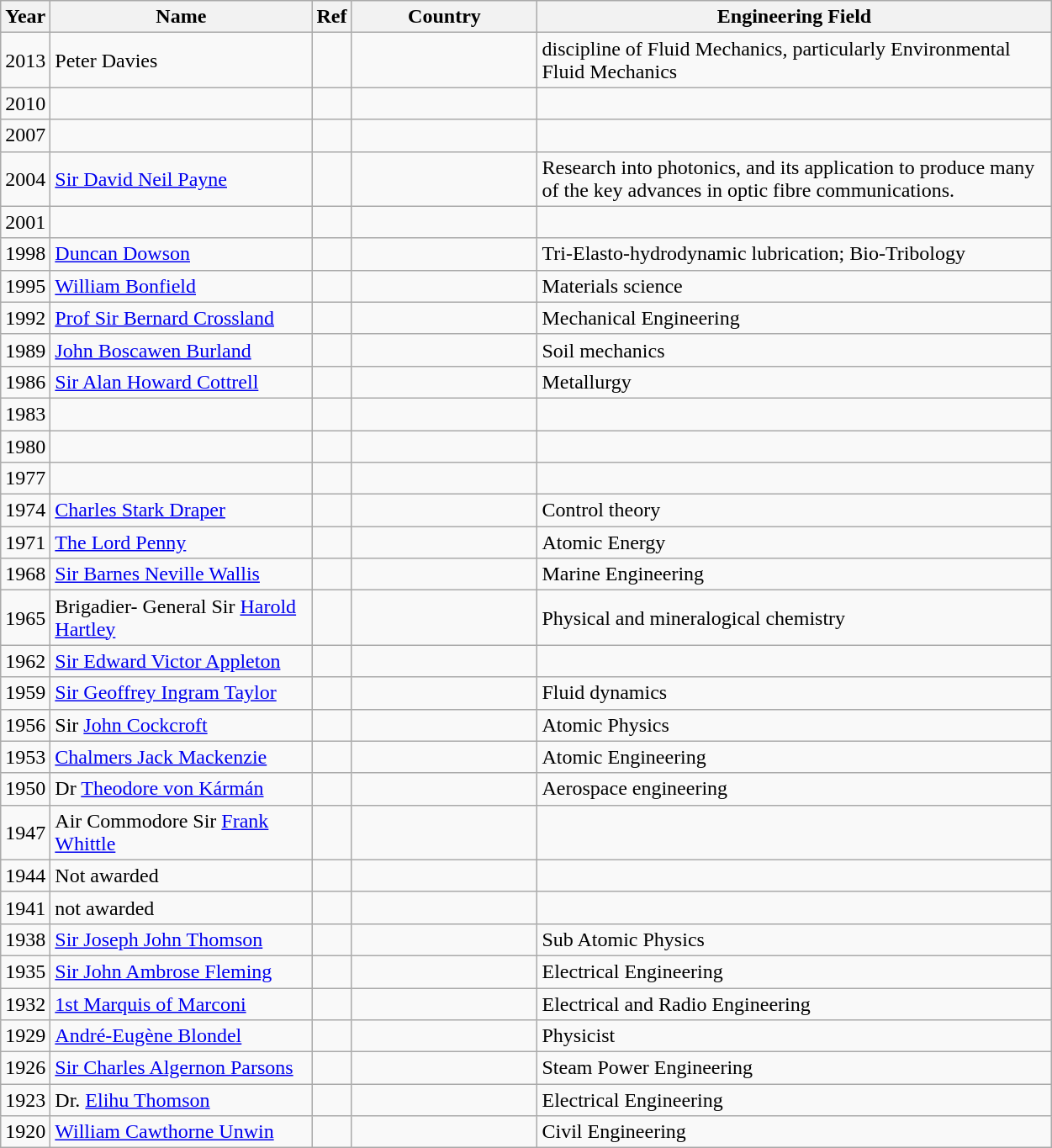<table class="wikitable" border="1" style="align:left;">
<tr>
<th width="4">Year</th>
<th width="200">Name</th>
<th width=6>Ref</th>
<th width=140>Country</th>
<th width="400">Engineering Field</th>
</tr>
<tr>
<td>2013</td>
<td>Peter Davies</td>
<td></td>
<td></td>
<td>discipline of Fluid Mechanics, particularly Environmental Fluid Mechanics</td>
</tr>
<tr>
<td>2010</td>
<td></td>
<td></td>
<td></td>
<td></td>
</tr>
<tr>
<td>2007</td>
<td></td>
<td></td>
<td></td>
<td></td>
</tr>
<tr>
<td>2004</td>
<td><a href='#'>Sir David Neil Payne</a></td>
<td></td>
<td></td>
<td>Research into photonics, and its application to produce many of the key advances in optic fibre communications.</td>
</tr>
<tr>
<td>2001</td>
<td></td>
<td></td>
<td></td>
<td></td>
</tr>
<tr>
<td>1998</td>
<td><a href='#'>Duncan Dowson</a></td>
<td></td>
<td></td>
<td>Tri-Elasto-hydrodynamic lubrication;  Bio-Tribology</td>
</tr>
<tr>
<td>1995</td>
<td><a href='#'>William Bonfield</a></td>
<td></td>
<td></td>
<td>Materials science</td>
</tr>
<tr>
<td>1992</td>
<td><a href='#'>Prof Sir Bernard Crossland</a></td>
<td></td>
<td></td>
<td>Mechanical Engineering</td>
</tr>
<tr>
<td>1989</td>
<td><a href='#'>John Boscawen Burland</a></td>
<td></td>
<td></td>
<td>Soil mechanics</td>
</tr>
<tr>
<td>1986</td>
<td><a href='#'>Sir Alan Howard Cottrell</a></td>
<td></td>
<td></td>
<td>Metallurgy</td>
</tr>
<tr>
<td>1983</td>
<td></td>
<td></td>
<td></td>
<td></td>
</tr>
<tr>
<td>1980</td>
<td></td>
<td></td>
<td></td>
<td></td>
</tr>
<tr>
<td>1977</td>
<td></td>
<td></td>
<td></td>
<td></td>
</tr>
<tr>
<td>1974</td>
<td><a href='#'>Charles Stark Draper</a></td>
<td></td>
<td></td>
<td>Control theory</td>
</tr>
<tr>
<td>1971</td>
<td><a href='#'>The Lord Penny</a></td>
<td></td>
<td></td>
<td>Atomic Energy</td>
</tr>
<tr>
<td>1968</td>
<td><a href='#'>Sir Barnes Neville Wallis</a></td>
<td></td>
<td></td>
<td>Marine Engineering</td>
</tr>
<tr>
<td>1965</td>
<td>Brigadier- General Sir <a href='#'>Harold Hartley</a></td>
<td></td>
<td></td>
<td>Physical and mineralogical chemistry</td>
</tr>
<tr>
<td>1962</td>
<td><a href='#'>Sir Edward Victor Appleton</a></td>
<td></td>
<td></td>
<td></td>
</tr>
<tr>
<td>1959</td>
<td><a href='#'>Sir Geoffrey Ingram Taylor</a></td>
<td></td>
<td></td>
<td>Fluid dynamics</td>
</tr>
<tr>
<td>1956</td>
<td>Sir <a href='#'>John Cockcroft</a></td>
<td></td>
<td></td>
<td>Atomic Physics</td>
</tr>
<tr>
<td>1953</td>
<td><a href='#'>Chalmers Jack Mackenzie</a></td>
<td></td>
<td></td>
<td>Atomic Engineering</td>
</tr>
<tr>
<td>1950</td>
<td>Dr <a href='#'>Theodore von Kármán</a></td>
<td></td>
<td></td>
<td>Aerospace engineering</td>
</tr>
<tr>
<td>1947</td>
<td>Air Commodore Sir <a href='#'>Frank Whittle</a></td>
<td></td>
<td></td>
<td></td>
</tr>
<tr>
<td>1944</td>
<td>Not awarded</td>
<td></td>
<td></td>
<td></td>
</tr>
<tr>
<td>1941</td>
<td>not awarded</td>
<td></td>
<td></td>
<td></td>
</tr>
<tr>
<td>1938</td>
<td><a href='#'>Sir Joseph John Thomson</a></td>
<td></td>
<td></td>
<td>Sub Atomic Physics</td>
</tr>
<tr>
<td>1935</td>
<td><a href='#'>Sir John Ambrose Fleming</a></td>
<td></td>
<td></td>
<td>Electrical Engineering</td>
</tr>
<tr>
<td>1932</td>
<td><a href='#'>1st Marquis of Marconi</a></td>
<td></td>
<td></td>
<td>Electrical and Radio Engineering</td>
</tr>
<tr>
<td>1929</td>
<td><a href='#'>André-Eugène Blondel</a></td>
<td></td>
<td></td>
<td>Physicist</td>
</tr>
<tr>
<td>1926</td>
<td><a href='#'>Sir Charles Algernon Parsons</a></td>
<td></td>
<td></td>
<td>Steam Power Engineering</td>
</tr>
<tr>
<td>1923</td>
<td>Dr. <a href='#'>Elihu Thomson</a></td>
<td></td>
<td></td>
<td>Electrical Engineering</td>
</tr>
<tr>
<td>1920</td>
<td><a href='#'>William Cawthorne Unwin</a></td>
<td></td>
<td></td>
<td>Civil Engineering</td>
</tr>
</table>
